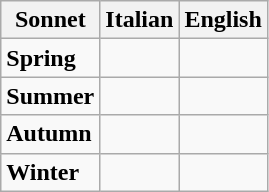<table class="wikitable">
<tr>
<th>Sonnet</th>
<th>Italian</th>
<th>English</th>
</tr>
<tr>
<td><strong>Spring</strong></td>
<td></td>
<td></td>
</tr>
<tr>
<td><strong>Summer</strong></td>
<td></td>
<td></td>
</tr>
<tr>
<td><strong>Autumn</strong></td>
<td></td>
<td></td>
</tr>
<tr>
<td><strong>Winter</strong></td>
<td></td>
<td></td>
</tr>
</table>
